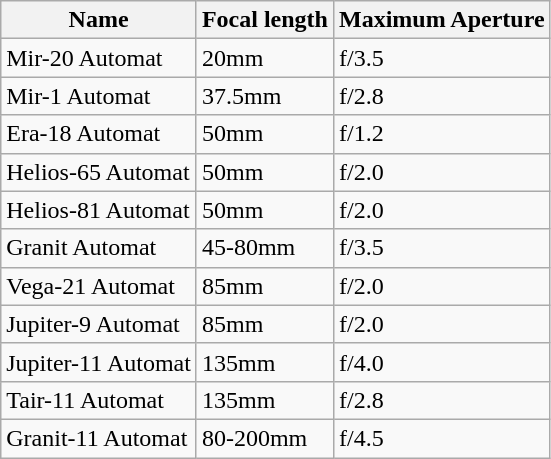<table class="wikitable">
<tr>
<th>Name</th>
<th>Focal length</th>
<th>Maximum Aperture</th>
</tr>
<tr>
<td>Mir-20 Automat</td>
<td>20mm</td>
<td>f/3.5</td>
</tr>
<tr>
<td>Mir-1 Automat</td>
<td>37.5mm</td>
<td>f/2.8</td>
</tr>
<tr>
<td>Era-18 Automat</td>
<td>50mm</td>
<td>f/1.2</td>
</tr>
<tr>
<td>Helios-65 Automat</td>
<td>50mm</td>
<td>f/2.0</td>
</tr>
<tr>
<td>Helios-81 Automat</td>
<td>50mm</td>
<td>f/2.0</td>
</tr>
<tr>
<td>Granit Automat</td>
<td>45-80mm</td>
<td>f/3.5</td>
</tr>
<tr>
<td>Vega-21 Automat</td>
<td>85mm</td>
<td>f/2.0</td>
</tr>
<tr>
<td>Jupiter-9 Automat</td>
<td>85mm</td>
<td>f/2.0</td>
</tr>
<tr>
<td>Jupiter-11 Automat</td>
<td>135mm</td>
<td>f/4.0</td>
</tr>
<tr>
<td>Tair-11 Automat</td>
<td>135mm</td>
<td>f/2.8</td>
</tr>
<tr>
<td>Granit-11 Automat</td>
<td>80-200mm</td>
<td>f/4.5</td>
</tr>
</table>
